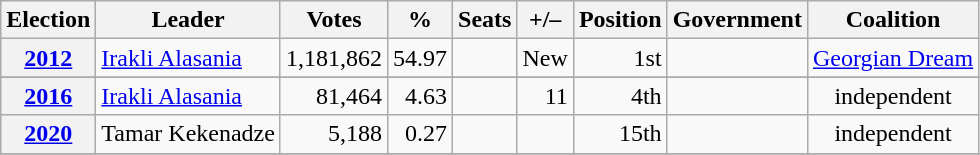<table class="wikitable" style="text-align: right;">
<tr>
<th>Election</th>
<th>Leader</th>
<th>Votes</th>
<th>%</th>
<th>Seats</th>
<th>+/–</th>
<th>Position</th>
<th>Government</th>
<th>Coalition</th>
</tr>
<tr>
<th><a href='#'>2012</a></th>
<td align="left"><a href='#'>Irakli Alasania</a></td>
<td>1,181,862</td>
<td>54.97</td>
<td></td>
<td>New</td>
<td>1st</td>
<td></td>
<td align="center"><a href='#'>Georgian Dream</a></td>
</tr>
<tr>
</tr>
<tr>
<th><a href='#'>2016</a></th>
<td align="left"><a href='#'>Irakli Alasania</a></td>
<td>81,464</td>
<td>4.63</td>
<td></td>
<td> 11</td>
<td> 4th</td>
<td></td>
<td align="center">independent</td>
</tr>
<tr>
<th><a href='#'>2020</a></th>
<td align="left">Tamar Kekenadze</td>
<td>5,188</td>
<td>0.27</td>
<td></td>
<td></td>
<td> 15th</td>
<td></td>
<td align="center">independent</td>
</tr>
<tr>
</tr>
</table>
